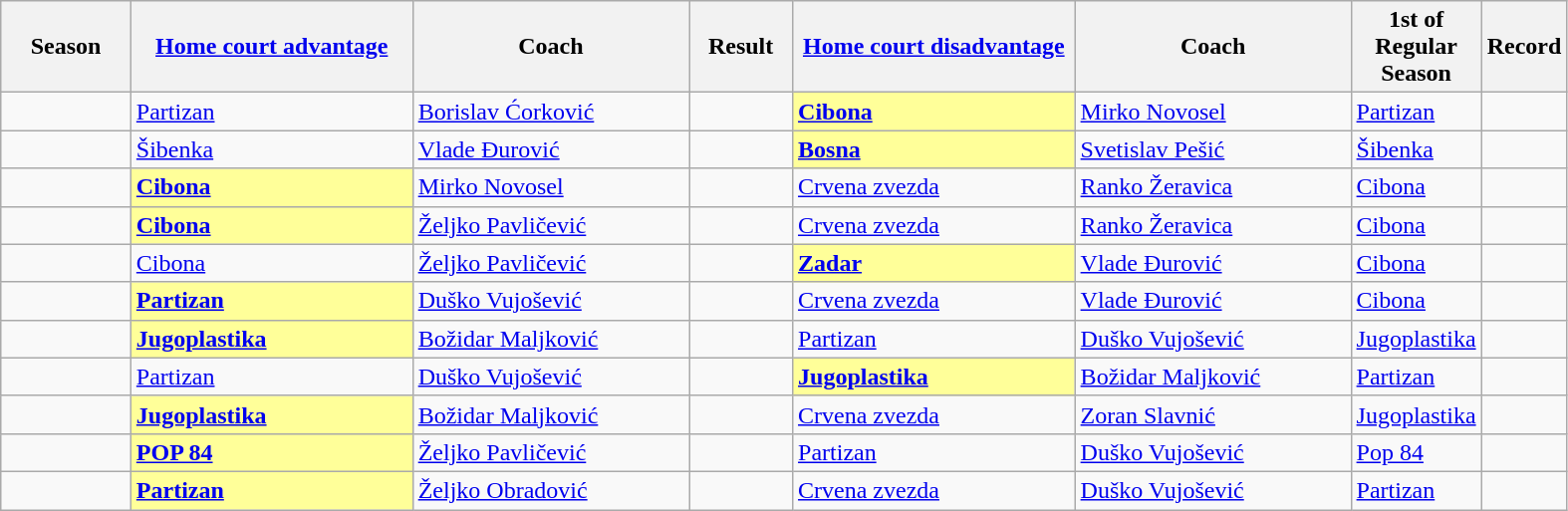<table class="wikitable" style="width:83%;">
<tr>
<th style="width:9%;">Season</th>
<th style="width:20%;"><a href='#'>Home court advantage</a></th>
<th style="width:20%;">Coach</th>
<th style="width:7%;">Result</th>
<th style="width:20%;"><a href='#'>Home court disadvantage</a></th>
<th style="width:20%;">Coach</th>
<th style="width:20%;">1st of Regular Season</th>
<th style="width:7%;">Record</th>
</tr>
<tr>
<td></td>
<td><a href='#'>Partizan</a></td>
<td><a href='#'>Borislav Ćorković</a></td>
<td></td>
<td style="background:#ff9;"><strong><a href='#'>Cibona</a></strong></td>
<td><a href='#'>Mirko Novosel</a></td>
<td><a href='#'>Partizan</a></td>
<td></td>
</tr>
<tr>
<td></td>
<td><a href='#'>Šibenka</a></td>
<td><a href='#'>Vlade Đurović</a></td>
<td></td>
<td style="background:#ff9;"><strong><a href='#'>Bosna</a></strong></td>
<td><a href='#'>Svetislav Pešić</a></td>
<td><a href='#'>Šibenka</a></td>
<td></td>
</tr>
<tr>
<td></td>
<td style="background:#ff9;"><strong><a href='#'>Cibona</a></strong></td>
<td><a href='#'>Mirko Novosel</a></td>
<td></td>
<td><a href='#'>Crvena zvezda</a></td>
<td><a href='#'>Ranko Žeravica</a></td>
<td><a href='#'>Cibona</a></td>
<td></td>
</tr>
<tr>
<td></td>
<td style="background:#ff9;"><strong><a href='#'>Cibona</a></strong></td>
<td><a href='#'>Željko Pavličević</a></td>
<td></td>
<td><a href='#'>Crvena zvezda</a></td>
<td><a href='#'>Ranko Žeravica</a></td>
<td><a href='#'>Cibona</a></td>
<td></td>
</tr>
<tr>
<td></td>
<td><a href='#'>Cibona</a></td>
<td><a href='#'>Željko Pavličević</a></td>
<td></td>
<td style="background:#ff9;"><strong><a href='#'>Zadar</a></strong></td>
<td><a href='#'>Vlade Đurović</a></td>
<td><a href='#'>Cibona</a></td>
<td></td>
</tr>
<tr>
<td></td>
<td style="background:#ff9;"><strong><a href='#'>Partizan</a></strong></td>
<td><a href='#'>Duško Vujošević</a></td>
<td></td>
<td><a href='#'>Crvena zvezda</a></td>
<td><a href='#'>Vlade Đurović</a></td>
<td><a href='#'>Cibona</a></td>
<td></td>
</tr>
<tr>
<td></td>
<td style="background:#ff9;"><strong><a href='#'>Jugoplastika</a></strong></td>
<td><a href='#'>Božidar Maljković</a></td>
<td></td>
<td><a href='#'>Partizan</a></td>
<td><a href='#'>Duško Vujošević</a></td>
<td><a href='#'>Jugoplastika</a></td>
<td></td>
</tr>
<tr>
<td></td>
<td><a href='#'>Partizan</a></td>
<td><a href='#'>Duško Vujošević</a></td>
<td></td>
<td style="background:#ff9;"><strong><a href='#'>Jugoplastika</a></strong></td>
<td><a href='#'>Božidar Maljković</a></td>
<td><a href='#'>Partizan</a></td>
<td></td>
</tr>
<tr>
<td></td>
<td style="background:#ff9;"><strong><a href='#'>Jugoplastika</a></strong></td>
<td><a href='#'>Božidar Maljković</a></td>
<td></td>
<td><a href='#'>Crvena zvezda</a></td>
<td><a href='#'>Zoran Slavnić</a></td>
<td><a href='#'>Jugoplastika</a></td>
<td></td>
</tr>
<tr>
<td></td>
<td style="background:#ff9;"><strong><a href='#'>POP 84</a></strong></td>
<td><a href='#'>Željko Pavličević</a></td>
<td></td>
<td><a href='#'>Partizan</a></td>
<td><a href='#'>Duško Vujošević</a></td>
<td><a href='#'>Pop 84</a></td>
<td></td>
</tr>
<tr>
<td></td>
<td style="background:#ff9;"><strong><a href='#'>Partizan</a></strong></td>
<td><a href='#'>Željko Obradović</a></td>
<td></td>
<td><a href='#'>Crvena zvezda</a></td>
<td><a href='#'>Duško Vujošević</a></td>
<td><a href='#'>Partizan</a></td>
<td></td>
</tr>
</table>
